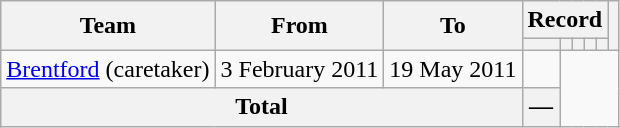<table class=wikitable style="text-align: center">
<tr>
<th rowspan=2>Team</th>
<th rowspan=2>From</th>
<th rowspan=2>To</th>
<th colspan=5>Record</th>
<th rowspan=2></th>
</tr>
<tr>
<th></th>
<th></th>
<th></th>
<th></th>
<th></th>
</tr>
<tr>
<td align=left><a href='#'>Brentford</a> (caretaker)</td>
<td align=left>3 February 2011</td>
<td align=left>19 May 2011<br></td>
<td></td>
</tr>
<tr>
<th colspan=3>Total<br></th>
<th>—</th>
</tr>
</table>
